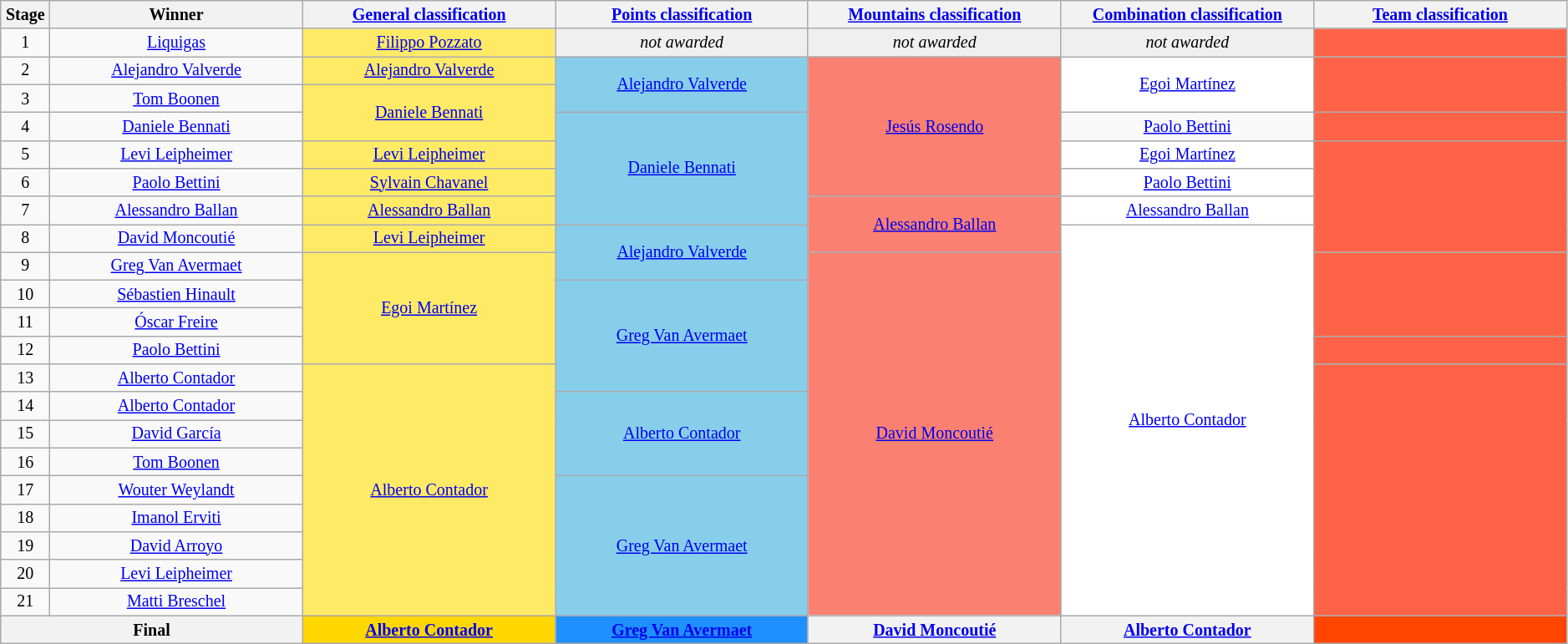<table class="wikitable" style="text-align: center; font-size:smaller;">
<tr>
<th style="width:1%;">Stage</th>
<th style="width:14%;">Winner</th>
<th style="width:14%;"><a href='#'>General classification</a><br></th>
<th style="width:14%;"><a href='#'>Points classification</a><br></th>
<th style="width:14%;"><a href='#'>Mountains classification</a><br></th>
<th style="width:14%;"><a href='#'>Combination classification</a><br></th>
<th style="width:14%;"><a href='#'>Team classification</a></th>
</tr>
<tr>
<td>1</td>
<td><a href='#'>Liquigas</a></td>
<td style="background:#ffea66;"><a href='#'>Filippo Pozzato</a></td>
<td style="background:#EFEFEF;"><em>not awarded</em></td>
<td style="background:#EFEFEF;"><em>not awarded</em></td>
<td style="background:#EFEFEF;"><em>not awarded</em></td>
<td style="background:tomato;"></td>
</tr>
<tr>
<td>2</td>
<td><a href='#'>Alejandro Valverde</a></td>
<td style="background:#ffea66;"><a href='#'>Alejandro Valverde</a></td>
<td style="background:skyblue;" rowspan="2"><a href='#'>Alejandro Valverde</a></td>
<td style="background:salmon;" rowspan="5"><a href='#'>Jesús Rosendo</a></td>
<td style="background:white;" rowspan="2"><a href='#'>Egoi Martínez</a></td>
<td style="background:tomato;" rowspan="2"></td>
</tr>
<tr>
<td>3</td>
<td><a href='#'>Tom Boonen</a></td>
<td style="background:#FFEA66;" rowspan="2"><a href='#'>Daniele Bennati</a></td>
</tr>
<tr>
<td>4</td>
<td><a href='#'>Daniele Bennati</a></td>
<td style="background:skyblue;" rowspan="4"><a href='#'>Daniele Bennati</a></td>
<td style="background:#white;"><a href='#'>Paolo Bettini</a></td>
<td style="background:tomato;"></td>
</tr>
<tr>
<td>5</td>
<td><a href='#'>Levi Leipheimer</a></td>
<td style="background:#ffea66;"><a href='#'>Levi Leipheimer</a></td>
<td style="background:white;"><a href='#'>Egoi Martínez</a></td>
<td style="background:tomato;" rowspan="4"></td>
</tr>
<tr>
<td>6</td>
<td><a href='#'>Paolo Bettini</a></td>
<td style="background:#ffea66;"><a href='#'>Sylvain Chavanel</a></td>
<td style="background:white;"><a href='#'>Paolo Bettini</a></td>
</tr>
<tr>
<td>7</td>
<td><a href='#'>Alessandro Ballan</a></td>
<td style="background:#ffea66;"><a href='#'>Alessandro Ballan</a></td>
<td style="background:salmon;" rowspan="2"><a href='#'>Alessandro Ballan</a></td>
<td style="background:white;"><a href='#'>Alessandro Ballan</a></td>
</tr>
<tr>
<td>8</td>
<td><a href='#'>David Moncoutié</a></td>
<td style="background:#ffea66;"><a href='#'>Levi Leipheimer</a></td>
<td style="background: skyblue;" rowspan="2"><a href='#'>Alejandro Valverde</a></td>
<td style="background:white;" rowspan="14"><a href='#'>Alberto Contador</a></td>
</tr>
<tr>
<td>9</td>
<td><a href='#'>Greg Van Avermaet</a></td>
<td style="background:#FFEA66;" rowspan="4"><a href='#'>Egoi Martínez</a></td>
<td style="background:salmon;" rowspan="13"><a href='#'>David Moncoutié</a></td>
<td style="background:tomato;" rowspan="3"></td>
</tr>
<tr>
<td>10</td>
<td><a href='#'>Sébastien Hinault</a></td>
<td style="background:skyblue;" rowspan="4"><a href='#'>Greg Van Avermaet</a></td>
</tr>
<tr>
<td>11</td>
<td><a href='#'>Óscar Freire</a></td>
</tr>
<tr>
<td>12</td>
<td><a href='#'>Paolo Bettini</a></td>
<td style="background:tomato;"></td>
</tr>
<tr>
<td>13</td>
<td><a href='#'>Alberto Contador</a></td>
<td style="background:#FFEA66;" rowspan="9"><a href='#'>Alberto Contador</a></td>
<td style="background:tomato;" rowspan="9"></td>
</tr>
<tr>
<td>14</td>
<td><a href='#'>Alberto Contador</a></td>
<td style="background:skyblue;" rowspan="3"><a href='#'>Alberto Contador</a></td>
</tr>
<tr>
<td>15</td>
<td><a href='#'>David García</a></td>
</tr>
<tr>
<td>16</td>
<td><a href='#'>Tom Boonen</a></td>
</tr>
<tr>
<td>17</td>
<td><a href='#'>Wouter Weylandt</a></td>
<td style="background:skyblue;" rowspan="5"><a href='#'>Greg Van Avermaet</a></td>
</tr>
<tr>
<td>18</td>
<td><a href='#'>Imanol Erviti</a></td>
</tr>
<tr>
<td>19</td>
<td><a href='#'>David Arroyo</a></td>
</tr>
<tr>
<td>20</td>
<td><a href='#'>Levi Leipheimer</a></td>
</tr>
<tr>
<td>21</td>
<td><a href='#'>Matti Breschel</a></td>
</tr>
<tr>
<th colspan=2><strong>Final</strong></th>
<th style="background:gold;"><a href='#'>Alberto Contador</a></th>
<th style="background:dodgerblue;"><a href='#'>Greg Van Avermaet</a></th>
<th style="background:granate;"><a href='#'>David Moncoutié</a></th>
<th style="background:offwhite;"><a href='#'>Alberto Contador</a></th>
<th style="background:#ff4500;"></th>
</tr>
</table>
